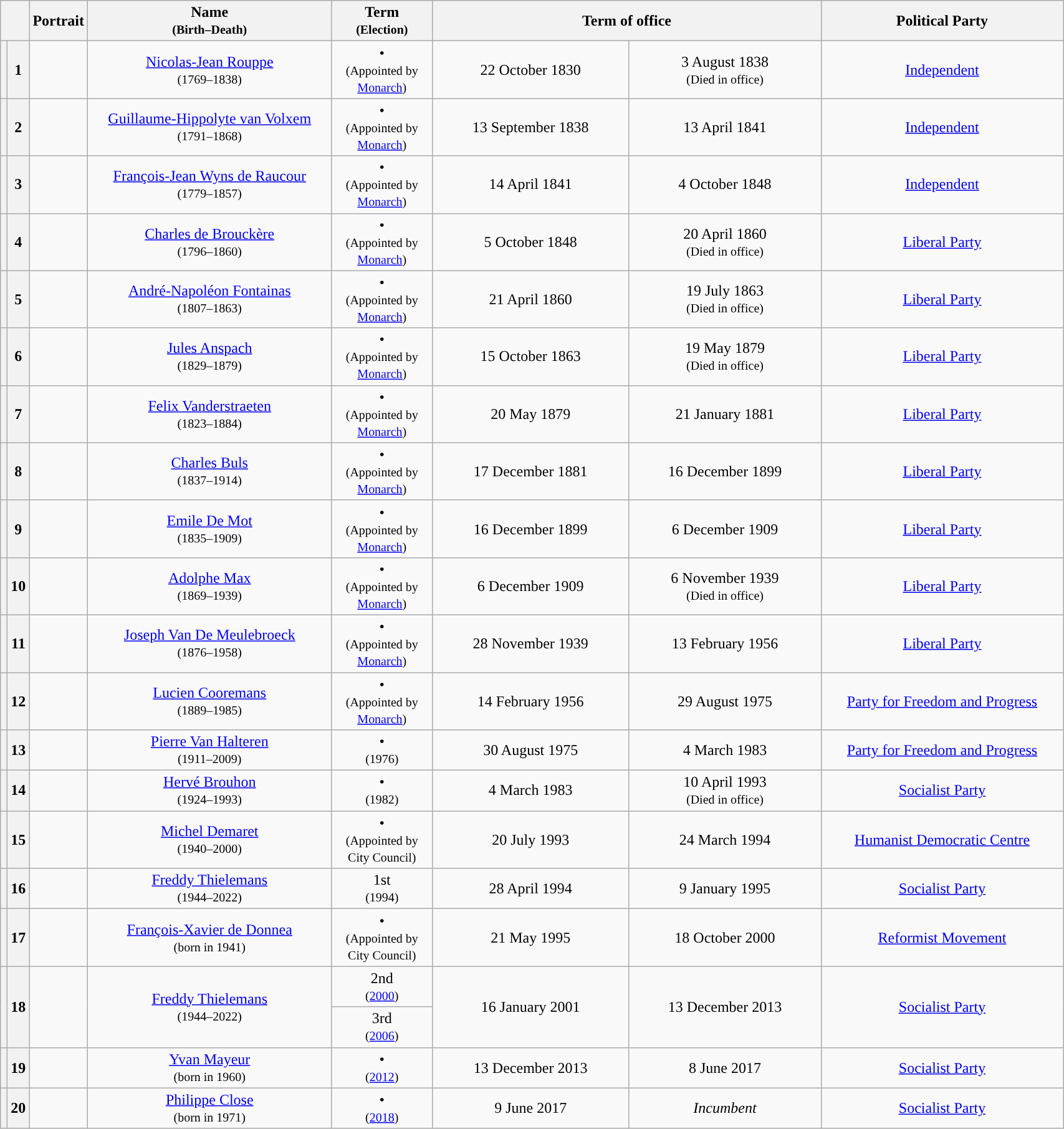<table class="wikitable" style="width:90%; text-align:center;">
<tr>
<th colspan="2" width=20></th>
<th width=70>Portrait</th>
<th width=25%>Name<br><small>(Birth–Death)</small></th>
<th width=10%>Term<br><small>(Election)</small></th>
<th colspan="2" width=40%>Term of office</th>
<th width=25%>Political Party</th>
</tr>
<tr>
<th style="background:"></th>
<th>1</th>
<td></td>
<td><a href='#'>Nicolas-Jean Rouppe</a><br><small>(1769–1838)</small></td>
<td>•<br><small>(Appointed by <a href='#'>Monarch</a>)</small></td>
<td>22 October 1830</td>
<td>3 August 1838<br><small>(Died in office)</small></td>
<td><a href='#'>Independent</a></td>
</tr>
<tr>
<th style="background:"></th>
<th>2</th>
<td></td>
<td><a href='#'>Guillaume-Hippolyte van Volxem</a><br><small>(1791–1868)</small></td>
<td>•<br><small>(Appointed by <a href='#'>Monarch</a>)</small></td>
<td>13 September 1838</td>
<td>13 April 1841</td>
<td><a href='#'>Independent</a></td>
</tr>
<tr>
<th style="background:"></th>
<th>3</th>
<td></td>
<td><a href='#'>François-Jean Wyns de Raucour</a><br><small>(1779–1857)</small></td>
<td>•<br><small>(Appointed by <a href='#'>Monarch</a>)</small></td>
<td>14 April 1841</td>
<td>4 October 1848</td>
<td><a href='#'>Independent</a></td>
</tr>
<tr>
<th style="background:"></th>
<th>4</th>
<td></td>
<td><a href='#'>Charles de Brouckère</a><br><small>(1796–1860)</small></td>
<td>•<br><small>(Appointed by <a href='#'>Monarch</a>)</small></td>
<td>5 October 1848</td>
<td>20 April 1860<br><small>(Died in office)</small></td>
<td><a href='#'>Liberal Party</a></td>
</tr>
<tr>
<th style="background:"></th>
<th>5</th>
<td></td>
<td><a href='#'>André-Napoléon Fontainas</a><br><small>(1807–1863)</small></td>
<td>•<br><small>(Appointed by <a href='#'>Monarch</a>)</small></td>
<td>21 April 1860</td>
<td>19 July 1863<br><small>(Died in office)</small></td>
<td><a href='#'>Liberal Party</a></td>
</tr>
<tr>
<th style="background:"></th>
<th>6</th>
<td></td>
<td><a href='#'>Jules Anspach</a><br><small>(1829–1879)</small></td>
<td>•<br><small>(Appointed by <a href='#'>Monarch</a>)</small></td>
<td>15 October 1863</td>
<td>19 May 1879<br><small>(Died in office)</small></td>
<td><a href='#'>Liberal Party</a></td>
</tr>
<tr>
<th style="background:"></th>
<th>7</th>
<td></td>
<td><a href='#'>Felix Vanderstraeten</a><br><small>(1823–1884)</small></td>
<td>•<br><small>(Appointed by <a href='#'>Monarch</a>)</small></td>
<td>20 May 1879</td>
<td>21 January 1881</td>
<td><a href='#'>Liberal Party</a></td>
</tr>
<tr>
<th style="background:"></th>
<th>8</th>
<td></td>
<td><a href='#'>Charles Buls</a><br><small>(1837–1914)</small></td>
<td>•<br><small>(Appointed by <a href='#'>Monarch</a>)</small></td>
<td>17 December 1881</td>
<td>16 December 1899</td>
<td><a href='#'>Liberal Party</a></td>
</tr>
<tr>
<th style="background:"></th>
<th>9</th>
<td></td>
<td><a href='#'>Emile De Mot</a><br><small>(1835–1909)</small></td>
<td>•<br><small>(Appointed by <a href='#'>Monarch</a>)</small></td>
<td>16 December 1899</td>
<td>6 December 1909</td>
<td><a href='#'>Liberal Party</a></td>
</tr>
<tr>
<th style="background:"></th>
<th>10</th>
<td></td>
<td><a href='#'>Adolphe Max</a><br><small>(1869–1939)</small></td>
<td>•<br><small>(Appointed by <a href='#'>Monarch</a>)</small></td>
<td>6 December 1909</td>
<td>6 November 1939<br><small>(Died in office)</small></td>
<td><a href='#'>Liberal Party</a></td>
</tr>
<tr>
<th style="background:"></th>
<th>11</th>
<td></td>
<td><a href='#'>Joseph Van De Meulebroeck</a><br><small>(1876–1958)</small></td>
<td>•<br><small>(Appointed by <a href='#'>Monarch</a>)</small></td>
<td>28 November 1939</td>
<td>13 February 1956</td>
<td><a href='#'>Liberal Party</a></td>
</tr>
<tr>
<th style="background:"></th>
<th>12</th>
<td></td>
<td><a href='#'>Lucien Cooremans</a><br><small>(1889–1985)</small></td>
<td>•<br><small>(Appointed by <a href='#'>Monarch</a>)</small></td>
<td>14 February 1956</td>
<td>29 August 1975</td>
<td><a href='#'>Party for Freedom and Progress</a></td>
</tr>
<tr>
<th style="background:"></th>
<th>13</th>
<td></td>
<td><a href='#'>Pierre Van Halteren</a><br><small>(1911–2009)</small></td>
<td>•<br><small>(1976)</small></td>
<td>30 August 1975</td>
<td>4 March 1983</td>
<td><a href='#'>Party for Freedom and Progress</a></td>
</tr>
<tr>
<th style="background:"></th>
<th>14</th>
<td></td>
<td><a href='#'>Hervé Brouhon</a><br><small>(1924–1993)</small></td>
<td>•<br><small>(1982)</small></td>
<td>4 March 1983</td>
<td>10 April 1993<br><small>(Died in office)</small></td>
<td><a href='#'>Socialist Party</a></td>
</tr>
<tr>
<th style="background:"></th>
<th>15</th>
<td></td>
<td><a href='#'>Michel Demaret</a><br><small>(1940–2000)</small></td>
<td>•<br><small>(Appointed by City Council)</small></td>
<td>20 July 1993</td>
<td>24 March 1994</td>
<td><a href='#'>Humanist Democratic Centre</a></td>
</tr>
<tr>
<th style="background:"></th>
<th>16</th>
<td></td>
<td><a href='#'>Freddy Thielemans</a><br><small>(1944–2022)</small></td>
<td>1st<br><small>(1994)</small></td>
<td>28 April 1994</td>
<td>9 January 1995</td>
<td><a href='#'>Socialist Party</a></td>
</tr>
<tr>
<th style="background:"></th>
<th>17</th>
<td></td>
<td><a href='#'>François-Xavier de Donnea</a><br><small>(born in 1941)</small></td>
<td>•<br><small>(Appointed by City Council)</small></td>
<td>21 May 1995</td>
<td>18 October 2000</td>
<td><a href='#'>Reformist Movement</a></td>
</tr>
<tr>
<th rowspan=2 style="background:"></th>
<th rowspan=2>18</th>
<td rowspan=2></td>
<td rowspan=2><a href='#'>Freddy Thielemans</a><br><small>(1944–2022)</small></td>
<td>2nd<br><small>(<a href='#'>2000</a>)</small></td>
<td rowspan=2>16 January 2001</td>
<td rowspan=2>13 December 2013</td>
<td rowspan=2><a href='#'>Socialist Party</a></td>
</tr>
<tr>
<td>3rd<br><small>(<a href='#'>2006</a>)</small></td>
</tr>
<tr>
<th style="background:"></th>
<th>19</th>
<td></td>
<td><a href='#'>Yvan Mayeur</a><br><small>(born in 1960)</small></td>
<td>•<br><small>(<a href='#'>2012</a>)</small></td>
<td>13 December 2013</td>
<td>8 June 2017</td>
<td><a href='#'>Socialist Party</a></td>
</tr>
<tr>
<th style="background:"></th>
<th>20</th>
<td></td>
<td><a href='#'>Philippe Close</a><br><small>(born in 1971)</small></td>
<td>•<br><small>(<a href='#'>2018</a>)</small></td>
<td>9 June 2017</td>
<td><em>Incumbent</em></td>
<td><a href='#'>Socialist Party</a></td>
</tr>
</table>
